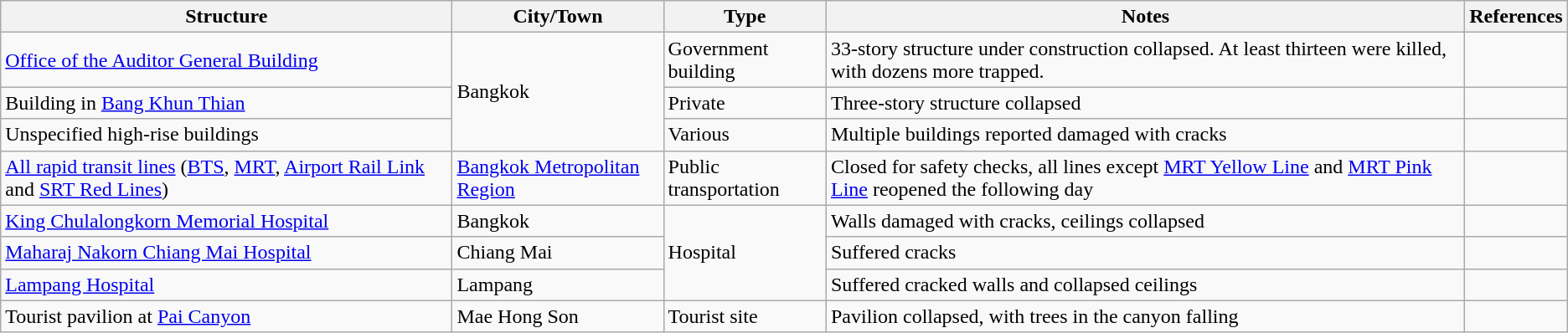<table class="wikitable">
<tr>
<th>Structure</th>
<th>City/Town</th>
<th>Type</th>
<th>Notes</th>
<th>References</th>
</tr>
<tr>
<td><a href='#'>Office of the Auditor General Building</a></td>
<td rowspan="3">Bangkok</td>
<td>Government building</td>
<td>33-story structure under construction collapsed. At least thirteen were killed, with dozens more trapped.</td>
<td></td>
</tr>
<tr>
<td>Building in <a href='#'>Bang Khun Thian</a></td>
<td>Private</td>
<td>Three-story structure collapsed</td>
<td></td>
</tr>
<tr>
<td>Unspecified high-rise buildings</td>
<td>Various</td>
<td>Multiple buildings reported damaged with cracks</td>
<td></td>
</tr>
<tr>
<td><a href='#'>All rapid transit lines</a> (<a href='#'>BTS</a>, <a href='#'>MRT</a>, <a href='#'>Airport Rail Link</a> and <a href='#'>SRT Red Lines</a>)</td>
<td><a href='#'>Bangkok Metropolitan Region</a></td>
<td>Public transportation</td>
<td>Closed for safety checks, all lines except <a href='#'>MRT Yellow Line</a> and <a href='#'>MRT Pink Line</a> reopened the following day</td>
<td></td>
</tr>
<tr>
<td><a href='#'>King Chulalongkorn Memorial Hospital</a></td>
<td>Bangkok</td>
<td rowspan="3">Hospital</td>
<td>Walls damaged with cracks, ceilings collapsed</td>
<td></td>
</tr>
<tr>
<td><a href='#'>Maharaj Nakorn Chiang Mai Hospital</a></td>
<td>Chiang Mai</td>
<td>Suffered cracks</td>
<td></td>
</tr>
<tr>
<td><a href='#'>Lampang Hospital</a></td>
<td>Lampang</td>
<td>Suffered cracked walls and collapsed ceilings</td>
<td></td>
</tr>
<tr>
<td>Tourist pavilion at <a href='#'>Pai Canyon</a></td>
<td>Mae Hong Son</td>
<td>Tourist site</td>
<td>Pavilion collapsed, with trees in the canyon falling</td>
<td></td>
</tr>
</table>
